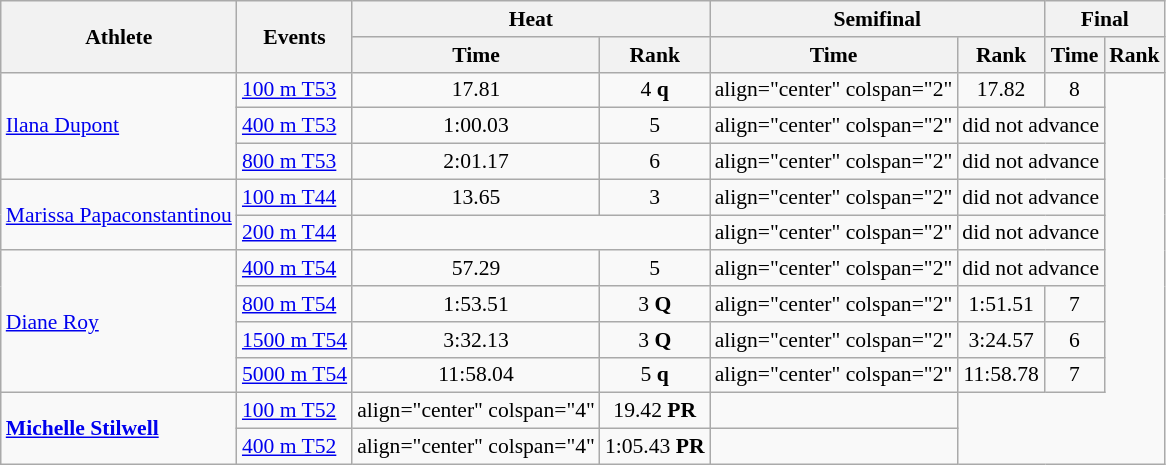<table class=wikitable style="font-size:90%">
<tr>
<th rowspan="2">Athlete</th>
<th rowspan="2">Events</th>
<th colspan="2">Heat</th>
<th colspan="2">Semifinal</th>
<th colspan="2">Final</th>
</tr>
<tr>
<th>Time</th>
<th>Rank</th>
<th>Time</th>
<th>Rank</th>
<th>Time</th>
<th>Rank</th>
</tr>
<tr>
<td rowspan="3"><a href='#'>Ilana Dupont</a></td>
<td><a href='#'>100 m T53</a></td>
<td align="center">17.81</td>
<td align="center">4 <strong>q</strong></td>
<td>align="center" colspan="2" </td>
<td align="center">17.82</td>
<td align="center">8</td>
</tr>
<tr>
<td><a href='#'>400 m T53</a></td>
<td align="center">1:00.03</td>
<td align="center">5</td>
<td>align="center" colspan="2" </td>
<td align="center" colspan="2">did not advance</td>
</tr>
<tr>
<td><a href='#'>800 m T53</a></td>
<td align="center">2:01.17</td>
<td align="center">6</td>
<td>align="center" colspan="2" </td>
<td align="center" colspan="2">did not advance</td>
</tr>
<tr>
<td rowspan="2"><a href='#'>Marissa Papaconstantinou</a></td>
<td><a href='#'>100 m T44</a></td>
<td align="center">13.65</td>
<td align="center">3</td>
<td>align="center" colspan="2" </td>
<td align="center" colspan="2">did not advance</td>
</tr>
<tr>
<td><a href='#'>200 m T44</a></td>
<td align="center" colspan="2"></td>
<td>align="center" colspan="2" </td>
<td align="center" colspan="2">did not advance</td>
</tr>
<tr>
<td rowspan="4"><a href='#'>Diane Roy</a></td>
<td><a href='#'>400 m T54</a></td>
<td align="center">57.29</td>
<td align="center">5</td>
<td>align="center" colspan="2" </td>
<td align="center" colspan="2">did not advance</td>
</tr>
<tr>
<td><a href='#'>800 m T54</a></td>
<td align="center">1:53.51</td>
<td align="center">3 <strong>Q</strong></td>
<td>align="center" colspan="2" </td>
<td align="center">1:51.51</td>
<td align="center">7</td>
</tr>
<tr>
<td><a href='#'>1500 m T54</a></td>
<td align="center">3:32.13</td>
<td align="center">3 <strong>Q</strong></td>
<td>align="center" colspan="2" </td>
<td align="center">3:24.57</td>
<td align="center">6</td>
</tr>
<tr>
<td><a href='#'>5000 m T54</a></td>
<td align="center">11:58.04</td>
<td align="center">5 <strong>q</strong></td>
<td>align="center" colspan="2" </td>
<td align="center">11:58.78</td>
<td align="center">7</td>
</tr>
<tr>
<td rowspan="2"><strong><a href='#'>Michelle Stilwell</a></strong></td>
<td><a href='#'>100 m T52</a></td>
<td>align="center" colspan="4" </td>
<td align="center">19.42 <strong>PR</strong></td>
<td align="center"></td>
</tr>
<tr>
<td><a href='#'>400 m T52</a></td>
<td>align="center" colspan="4" </td>
<td align="center">1:05.43 <strong>PR</strong></td>
<td align="center"></td>
</tr>
</table>
